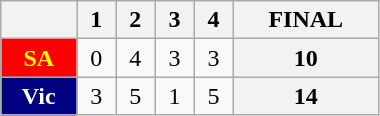<table class=wikitable style="width:20%;15%;15%;15%;15%;20%">
<tr>
<th></th>
<th>1</th>
<th>2</th>
<th>3</th>
<th>4</th>
<th>FINAL</th>
</tr>
<tr>
<th style="background:red; color:yellow">SA</th>
<td align=center>0</td>
<td align=center>4</td>
<td align=center>3</td>
<td align=center>3</td>
<th>10</th>
</tr>
<tr>
<th style="background:navy; color:white">Vic</th>
<td align=center>3</td>
<td align=center>5</td>
<td align=center>1</td>
<td align=center>5</td>
<th>14</th>
</tr>
</table>
